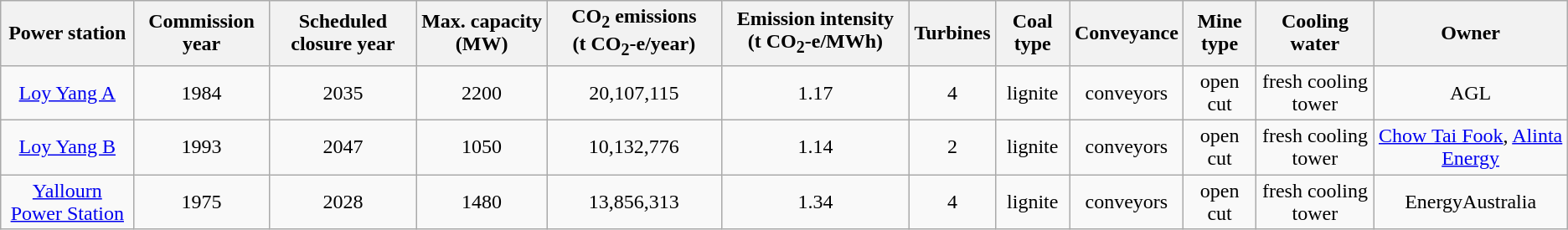<table class="wikitable sortable" style="text-align: center">
<tr>
<th>Power station</th>
<th>Commission year</th>
<th>Scheduled closure year</th>
<th>Max. capacity (MW)</th>
<th>CO<sub>2</sub> emissions (t CO<sub>2</sub>-e/year)</th>
<th>Emission intensity (t CO<sub>2</sub>-e/MWh)</th>
<th>Turbines</th>
<th>Coal type</th>
<th>Conveyance</th>
<th>Mine type</th>
<th>Cooling water</th>
<th>Owner</th>
</tr>
<tr>
<td><a href='#'>Loy Yang A</a></td>
<td>1984</td>
<td>2035</td>
<td>2200</td>
<td>20,107,115</td>
<td>1.17</td>
<td>4</td>
<td>lignite</td>
<td>conveyors</td>
<td>open cut</td>
<td>fresh cooling tower</td>
<td>AGL</td>
</tr>
<tr>
<td><a href='#'>Loy Yang B</a></td>
<td>1993</td>
<td>2047</td>
<td>1050</td>
<td>10,132,776</td>
<td>1.14</td>
<td>2</td>
<td>lignite</td>
<td>conveyors</td>
<td>open cut</td>
<td>fresh cooling tower</td>
<td><a href='#'>Chow Tai Fook</a>, <a href='#'>Alinta Energy</a></td>
</tr>
<tr>
<td><a href='#'>Yallourn Power Station</a></td>
<td>1975</td>
<td>2028</td>
<td>1480</td>
<td>13,856,313</td>
<td>1.34</td>
<td>4</td>
<td>lignite</td>
<td>conveyors</td>
<td>open cut</td>
<td>fresh cooling tower</td>
<td>EnergyAustralia</td>
</tr>
</table>
